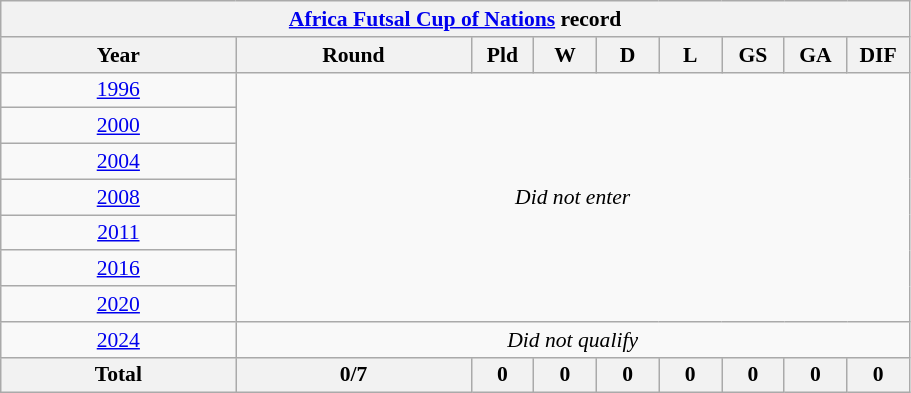<table class="wikitable" style="text-align: center;font-size:90%;">
<tr>
<th colspan=9><a href='#'>Africa Futsal Cup of Nations</a> record</th>
</tr>
<tr>
<th width=150>Year</th>
<th width=150>Round</th>
<th width=35>Pld</th>
<th width=35>W</th>
<th width=35>D</th>
<th width=35>L</th>
<th width=35>GS</th>
<th width=35>GA</th>
<th width=35>DIF</th>
</tr>
<tr>
<td> <a href='#'>1996</a></td>
<td rowspan=7; colspan=8><em>Did not enter</em></td>
</tr>
<tr>
<td> <a href='#'>2000</a></td>
</tr>
<tr>
<td><a href='#'>2004</a></td>
</tr>
<tr>
<td> <a href='#'>2008</a></td>
</tr>
<tr>
<td> <a href='#'>2011</a></td>
</tr>
<tr>
<td> <a href='#'>2016</a></td>
</tr>
<tr>
<td> <a href='#'>2020</a></td>
</tr>
<tr>
<td> <a href='#'>2024</a></td>
<td rowspan=1; colspan=8><em>Did not qualify</em></td>
</tr>
<tr>
<th><strong>Total</strong></th>
<th>0/7</th>
<th>0</th>
<th>0</th>
<th>0</th>
<th>0</th>
<th>0</th>
<th>0</th>
<th>0</th>
</tr>
</table>
